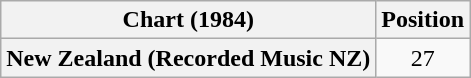<table class="wikitable plainrowheaders" style="text-align:center">
<tr>
<th scope="col">Chart (1984)</th>
<th scope="col">Position</th>
</tr>
<tr>
<th scope="row">New Zealand (Recorded Music NZ)</th>
<td>27</td>
</tr>
</table>
